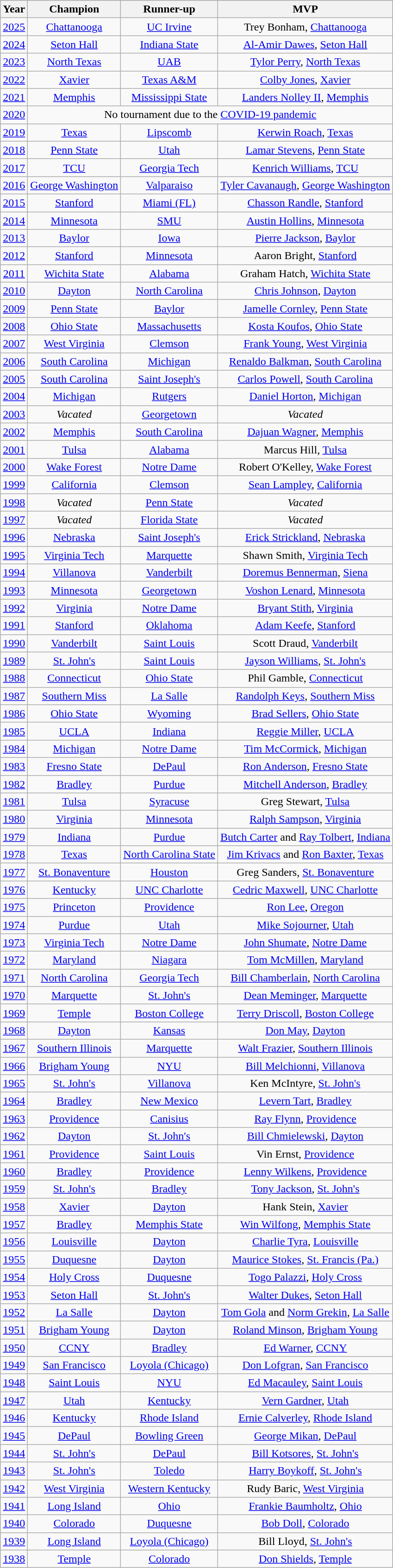<table class="wikitable sortable" style="text-align:center">
<tr style="background: lightblue;">
<th>Year</th>
<th>Champion</th>
<th>Runner-up</th>
<th>MVP</th>
</tr>
<tr>
<td><a href='#'>2025</a></td>
<td><a href='#'>Chattanooga</a></td>
<td><a href='#'>UC Irvine</a></td>
<td>Trey Bonham, <a href='#'>Chattanooga</a></td>
</tr>
<tr>
<td><a href='#'>2024</a></td>
<td><a href='#'>Seton Hall</a></td>
<td><a href='#'>Indiana State</a></td>
<td><a href='#'>Al-Amir Dawes</a>, <a href='#'>Seton Hall</a></td>
</tr>
<tr>
<td><a href='#'>2023</a></td>
<td><a href='#'>North Texas</a></td>
<td><a href='#'>UAB</a></td>
<td><a href='#'>Tylor Perry</a>, <a href='#'>North Texas</a></td>
</tr>
<tr>
<td><a href='#'>2022</a></td>
<td><a href='#'>Xavier</a></td>
<td><a href='#'>Texas A&M</a></td>
<td><a href='#'>Colby Jones</a>, <a href='#'>Xavier</a></td>
</tr>
<tr>
<td><a href='#'>2021</a></td>
<td><a href='#'>Memphis</a></td>
<td><a href='#'>Mississippi State</a></td>
<td><a href='#'>Landers Nolley II</a>, <a href='#'>Memphis</a></td>
</tr>
<tr>
<td><a href='#'>2020</a></td>
<td colspan=3>No tournament due to the <a href='#'>COVID-19 pandemic</a></td>
</tr>
<tr>
<td><a href='#'>2019</a></td>
<td><a href='#'>Texas</a></td>
<td><a href='#'>Lipscomb</a></td>
<td><a href='#'>Kerwin Roach</a>, <a href='#'>Texas</a></td>
</tr>
<tr>
<td><a href='#'>2018</a></td>
<td><a href='#'>Penn State</a></td>
<td><a href='#'>Utah</a></td>
<td><a href='#'>Lamar Stevens</a>, <a href='#'>Penn State</a></td>
</tr>
<tr>
<td><a href='#'>2017</a></td>
<td><a href='#'>TCU</a></td>
<td><a href='#'>Georgia Tech</a></td>
<td><a href='#'>Kenrich Williams</a>, <a href='#'>TCU</a></td>
</tr>
<tr>
<td><a href='#'>2016</a></td>
<td><a href='#'>George Washington</a></td>
<td><a href='#'>Valparaiso</a></td>
<td><a href='#'>Tyler Cavanaugh</a>, <a href='#'>George Washington</a></td>
</tr>
<tr>
<td><a href='#'>2015</a></td>
<td><a href='#'>Stanford</a></td>
<td><a href='#'>Miami (FL)</a></td>
<td><a href='#'>Chasson Randle</a>, <a href='#'>Stanford</a></td>
</tr>
<tr>
<td><a href='#'>2014</a></td>
<td><a href='#'>Minnesota</a></td>
<td><a href='#'>SMU</a></td>
<td><a href='#'>Austin Hollins</a>, <a href='#'>Minnesota</a></td>
</tr>
<tr>
<td><a href='#'>2013</a></td>
<td><a href='#'>Baylor</a></td>
<td><a href='#'>Iowa</a></td>
<td><a href='#'>Pierre Jackson</a>, <a href='#'>Baylor</a></td>
</tr>
<tr>
<td><a href='#'>2012</a></td>
<td><a href='#'>Stanford</a></td>
<td><a href='#'>Minnesota</a></td>
<td>Aaron Bright, <a href='#'>Stanford</a></td>
</tr>
<tr>
<td><a href='#'>2011</a></td>
<td><a href='#'>Wichita State</a></td>
<td><a href='#'>Alabama</a></td>
<td>Graham Hatch, <a href='#'>Wichita State</a></td>
</tr>
<tr>
<td><a href='#'>2010</a></td>
<td><a href='#'>Dayton</a></td>
<td><a href='#'>North Carolina</a></td>
<td><a href='#'>Chris Johnson</a>, <a href='#'>Dayton</a></td>
</tr>
<tr>
<td><a href='#'>2009</a></td>
<td><a href='#'>Penn State</a></td>
<td><a href='#'>Baylor</a></td>
<td><a href='#'>Jamelle Cornley</a>, <a href='#'>Penn State</a></td>
</tr>
<tr>
<td><a href='#'>2008</a></td>
<td><a href='#'>Ohio State</a></td>
<td><a href='#'>Massachusetts</a></td>
<td><a href='#'>Kosta Koufos</a>, <a href='#'>Ohio State</a></td>
</tr>
<tr>
<td><a href='#'>2007</a></td>
<td><a href='#'>West Virginia</a></td>
<td><a href='#'>Clemson</a></td>
<td><a href='#'>Frank Young</a>, <a href='#'>West Virginia</a></td>
</tr>
<tr>
<td><a href='#'>2006</a></td>
<td><a href='#'>South Carolina</a></td>
<td><a href='#'>Michigan</a></td>
<td><a href='#'>Renaldo Balkman</a>, <a href='#'>South Carolina</a></td>
</tr>
<tr>
<td><a href='#'>2005</a></td>
<td><a href='#'>South Carolina</a></td>
<td><a href='#'>Saint Joseph's</a></td>
<td><a href='#'>Carlos Powell</a>, <a href='#'>South Carolina</a></td>
</tr>
<tr>
<td><a href='#'>2004</a></td>
<td><a href='#'>Michigan</a></td>
<td><a href='#'>Rutgers</a></td>
<td><a href='#'>Daniel Horton</a>, <a href='#'>Michigan</a></td>
</tr>
<tr>
<td><a href='#'>2003</a></td>
<td><em>Vacated</em> </td>
<td><a href='#'>Georgetown</a></td>
<td><em>Vacated</em> </td>
</tr>
<tr>
<td><a href='#'>2002</a></td>
<td><a href='#'>Memphis</a></td>
<td><a href='#'>South Carolina</a></td>
<td><a href='#'>Dajuan Wagner</a>, <a href='#'>Memphis</a></td>
</tr>
<tr>
<td><a href='#'>2001</a></td>
<td><a href='#'>Tulsa</a></td>
<td><a href='#'>Alabama</a></td>
<td>Marcus Hill, <a href='#'>Tulsa</a></td>
</tr>
<tr>
<td><a href='#'>2000</a></td>
<td><a href='#'>Wake Forest</a></td>
<td><a href='#'>Notre Dame</a></td>
<td>Robert O'Kelley, <a href='#'>Wake Forest</a></td>
</tr>
<tr>
<td><a href='#'>1999</a></td>
<td><a href='#'>California</a></td>
<td><a href='#'>Clemson</a></td>
<td><a href='#'>Sean Lampley</a>, <a href='#'>California</a></td>
</tr>
<tr>
<td><a href='#'>1998</a></td>
<td><em>Vacated</em> </td>
<td><a href='#'>Penn State</a></td>
<td><em>Vacated</em> </td>
</tr>
<tr>
<td><a href='#'>1997</a></td>
<td><em>Vacated</em> </td>
<td><a href='#'>Florida State</a></td>
<td><em>Vacated</em> </td>
</tr>
<tr>
<td><a href='#'>1996</a></td>
<td><a href='#'>Nebraska</a></td>
<td><a href='#'>Saint Joseph's</a></td>
<td><a href='#'>Erick Strickland</a>, <a href='#'>Nebraska</a></td>
</tr>
<tr>
<td><a href='#'>1995</a></td>
<td><a href='#'>Virginia Tech</a></td>
<td><a href='#'>Marquette</a></td>
<td>Shawn Smith, <a href='#'>Virginia Tech</a></td>
</tr>
<tr>
<td><a href='#'>1994</a></td>
<td><a href='#'>Villanova</a></td>
<td><a href='#'>Vanderbilt</a></td>
<td><a href='#'>Doremus Bennerman</a>, <a href='#'>Siena</a></td>
</tr>
<tr>
<td><a href='#'>1993</a></td>
<td><a href='#'>Minnesota</a></td>
<td><a href='#'>Georgetown</a></td>
<td><a href='#'>Voshon Lenard</a>, <a href='#'>Minnesota</a></td>
</tr>
<tr>
<td><a href='#'>1992</a></td>
<td><a href='#'>Virginia</a></td>
<td><a href='#'>Notre Dame</a></td>
<td><a href='#'>Bryant Stith</a>, <a href='#'>Virginia</a></td>
</tr>
<tr>
<td><a href='#'>1991</a></td>
<td><a href='#'>Stanford</a></td>
<td><a href='#'>Oklahoma</a></td>
<td><a href='#'>Adam Keefe</a>, <a href='#'>Stanford</a></td>
</tr>
<tr>
<td><a href='#'>1990</a></td>
<td><a href='#'>Vanderbilt</a></td>
<td><a href='#'>Saint Louis</a></td>
<td>Scott Draud, <a href='#'>Vanderbilt</a></td>
</tr>
<tr>
<td><a href='#'>1989</a></td>
<td><a href='#'>St. John's</a></td>
<td><a href='#'>Saint Louis</a></td>
<td><a href='#'>Jayson Williams</a>, <a href='#'>St. John's</a></td>
</tr>
<tr>
<td><a href='#'>1988</a></td>
<td><a href='#'>Connecticut</a></td>
<td><a href='#'>Ohio State</a></td>
<td>Phil Gamble, <a href='#'>Connecticut</a></td>
</tr>
<tr>
<td><a href='#'>1987</a></td>
<td><a href='#'>Southern Miss</a></td>
<td><a href='#'>La Salle</a></td>
<td><a href='#'>Randolph Keys</a>, <a href='#'>Southern Miss</a></td>
</tr>
<tr>
<td><a href='#'>1986</a></td>
<td><a href='#'>Ohio State</a></td>
<td><a href='#'>Wyoming</a></td>
<td><a href='#'>Brad Sellers</a>, <a href='#'>Ohio State</a></td>
</tr>
<tr>
<td><a href='#'>1985</a></td>
<td><a href='#'>UCLA</a></td>
<td><a href='#'>Indiana</a></td>
<td><a href='#'>Reggie Miller</a>, <a href='#'>UCLA</a></td>
</tr>
<tr>
<td><a href='#'>1984</a></td>
<td><a href='#'>Michigan</a></td>
<td><a href='#'>Notre Dame</a></td>
<td><a href='#'>Tim McCormick</a>, <a href='#'>Michigan</a></td>
</tr>
<tr>
<td><a href='#'>1983</a></td>
<td><a href='#'>Fresno State</a></td>
<td><a href='#'>DePaul</a></td>
<td><a href='#'>Ron Anderson</a>, <a href='#'>Fresno State</a></td>
</tr>
<tr>
<td><a href='#'>1982</a></td>
<td><a href='#'>Bradley</a></td>
<td><a href='#'>Purdue</a></td>
<td><a href='#'>Mitchell Anderson</a>, <a href='#'>Bradley</a></td>
</tr>
<tr>
<td><a href='#'>1981</a></td>
<td><a href='#'>Tulsa</a></td>
<td><a href='#'>Syracuse</a></td>
<td>Greg Stewart, <a href='#'>Tulsa</a></td>
</tr>
<tr>
<td><a href='#'>1980</a></td>
<td><a href='#'>Virginia</a></td>
<td><a href='#'>Minnesota</a></td>
<td><a href='#'>Ralph Sampson</a>, <a href='#'>Virginia</a></td>
</tr>
<tr>
<td><a href='#'>1979</a></td>
<td><a href='#'>Indiana</a></td>
<td><a href='#'>Purdue</a></td>
<td><a href='#'>Butch Carter</a> and <a href='#'>Ray Tolbert</a>, <a href='#'>Indiana</a></td>
</tr>
<tr>
<td><a href='#'>1978</a></td>
<td><a href='#'>Texas</a></td>
<td><a href='#'>North Carolina State</a></td>
<td><a href='#'>Jim Krivacs</a> and <a href='#'>Ron Baxter</a>, <a href='#'>Texas</a></td>
</tr>
<tr>
<td><a href='#'>1977</a></td>
<td><a href='#'>St. Bonaventure</a></td>
<td><a href='#'>Houston</a></td>
<td>Greg Sanders, <a href='#'>St. Bonaventure</a></td>
</tr>
<tr>
<td><a href='#'>1976</a></td>
<td><a href='#'>Kentucky</a></td>
<td><a href='#'>UNC Charlotte</a></td>
<td><a href='#'>Cedric Maxwell</a>, <a href='#'>UNC Charlotte</a></td>
</tr>
<tr>
<td><a href='#'>1975</a></td>
<td><a href='#'>Princeton</a></td>
<td><a href='#'>Providence</a></td>
<td><a href='#'>Ron Lee</a>, <a href='#'>Oregon</a></td>
</tr>
<tr>
<td><a href='#'>1974</a></td>
<td><a href='#'>Purdue</a></td>
<td><a href='#'>Utah</a></td>
<td><a href='#'>Mike Sojourner</a>, <a href='#'>Utah</a></td>
</tr>
<tr>
<td><a href='#'>1973</a></td>
<td><a href='#'>Virginia Tech</a></td>
<td><a href='#'>Notre Dame</a></td>
<td><a href='#'>John Shumate</a>, <a href='#'>Notre Dame</a></td>
</tr>
<tr>
<td><a href='#'>1972</a></td>
<td><a href='#'>Maryland</a></td>
<td><a href='#'>Niagara</a></td>
<td><a href='#'>Tom McMillen</a>, <a href='#'>Maryland</a></td>
</tr>
<tr>
<td><a href='#'>1971</a></td>
<td><a href='#'>North Carolina</a></td>
<td><a href='#'>Georgia Tech</a></td>
<td><a href='#'>Bill Chamberlain</a>, <a href='#'>North Carolina</a></td>
</tr>
<tr>
<td><a href='#'>1970</a></td>
<td><a href='#'>Marquette</a></td>
<td><a href='#'>St. John's</a></td>
<td><a href='#'>Dean Meminger</a>, <a href='#'>Marquette</a></td>
</tr>
<tr>
<td><a href='#'>1969</a></td>
<td><a href='#'>Temple</a></td>
<td><a href='#'>Boston College</a></td>
<td><a href='#'>Terry Driscoll</a>, <a href='#'>Boston College</a></td>
</tr>
<tr>
<td><a href='#'>1968</a></td>
<td><a href='#'>Dayton</a></td>
<td><a href='#'>Kansas</a></td>
<td><a href='#'>Don May</a>, <a href='#'>Dayton</a></td>
</tr>
<tr>
<td><a href='#'>1967</a></td>
<td><a href='#'>Southern Illinois</a></td>
<td><a href='#'>Marquette</a></td>
<td><a href='#'>Walt Frazier</a>, <a href='#'>Southern Illinois</a></td>
</tr>
<tr>
<td><a href='#'>1966</a></td>
<td><a href='#'>Brigham Young</a></td>
<td><a href='#'>NYU</a></td>
<td><a href='#'>Bill Melchionni</a>, <a href='#'>Villanova</a></td>
</tr>
<tr>
<td><a href='#'>1965</a></td>
<td><a href='#'>St. John's</a></td>
<td><a href='#'>Villanova</a></td>
<td>Ken McIntyre, <a href='#'>St. John's</a></td>
</tr>
<tr>
<td><a href='#'>1964</a></td>
<td><a href='#'>Bradley</a></td>
<td><a href='#'>New Mexico</a></td>
<td><a href='#'>Levern Tart</a>, <a href='#'>Bradley</a></td>
</tr>
<tr>
<td><a href='#'>1963</a></td>
<td><a href='#'>Providence</a></td>
<td><a href='#'>Canisius</a></td>
<td><a href='#'>Ray Flynn</a>, <a href='#'>Providence</a></td>
</tr>
<tr>
<td><a href='#'>1962</a></td>
<td><a href='#'>Dayton</a></td>
<td><a href='#'>St. John's</a></td>
<td><a href='#'>Bill Chmielewski</a>, <a href='#'>Dayton</a></td>
</tr>
<tr>
<td><a href='#'>1961</a></td>
<td><a href='#'>Providence</a></td>
<td><a href='#'>Saint Louis</a></td>
<td>Vin Ernst, <a href='#'>Providence</a></td>
</tr>
<tr>
<td><a href='#'>1960</a></td>
<td><a href='#'>Bradley</a></td>
<td><a href='#'>Providence</a></td>
<td><a href='#'>Lenny Wilkens</a>, <a href='#'>Providence</a></td>
</tr>
<tr>
<td><a href='#'>1959</a></td>
<td><a href='#'>St. John's</a></td>
<td><a href='#'>Bradley</a></td>
<td><a href='#'>Tony Jackson</a>, <a href='#'>St. John's</a></td>
</tr>
<tr>
<td><a href='#'>1958</a></td>
<td><a href='#'>Xavier</a></td>
<td><a href='#'>Dayton</a></td>
<td>Hank Stein, <a href='#'>Xavier</a></td>
</tr>
<tr>
<td><a href='#'>1957</a></td>
<td><a href='#'>Bradley</a></td>
<td><a href='#'>Memphis State</a></td>
<td><a href='#'>Win Wilfong</a>, <a href='#'>Memphis State</a></td>
</tr>
<tr>
<td><a href='#'>1956</a></td>
<td><a href='#'>Louisville</a></td>
<td><a href='#'>Dayton</a></td>
<td><a href='#'>Charlie Tyra</a>, <a href='#'>Louisville</a></td>
</tr>
<tr>
<td><a href='#'>1955</a></td>
<td><a href='#'>Duquesne</a></td>
<td><a href='#'>Dayton</a></td>
<td><a href='#'>Maurice Stokes</a>, <a href='#'>St. Francis (Pa.)</a></td>
</tr>
<tr>
<td><a href='#'>1954</a></td>
<td><a href='#'>Holy Cross</a></td>
<td><a href='#'>Duquesne</a></td>
<td><a href='#'>Togo Palazzi</a>, <a href='#'>Holy Cross</a></td>
</tr>
<tr>
<td><a href='#'>1953</a></td>
<td><a href='#'>Seton Hall</a></td>
<td><a href='#'>St. John's</a></td>
<td><a href='#'>Walter Dukes</a>, <a href='#'>Seton Hall</a></td>
</tr>
<tr>
<td><a href='#'>1952</a></td>
<td><a href='#'>La Salle</a></td>
<td><a href='#'>Dayton</a></td>
<td><a href='#'>Tom Gola</a> and <a href='#'>Norm Grekin</a>, <a href='#'>La Salle</a></td>
</tr>
<tr>
<td><a href='#'>1951</a></td>
<td><a href='#'>Brigham Young</a></td>
<td><a href='#'>Dayton</a></td>
<td><a href='#'>Roland Minson</a>, <a href='#'>Brigham Young</a></td>
</tr>
<tr>
<td><a href='#'>1950</a></td>
<td><a href='#'>CCNY</a></td>
<td><a href='#'>Bradley</a></td>
<td><a href='#'>Ed Warner</a>, <a href='#'>CCNY</a></td>
</tr>
<tr>
<td><a href='#'>1949</a></td>
<td><a href='#'>San Francisco</a></td>
<td><a href='#'>Loyola (Chicago)</a></td>
<td><a href='#'>Don Lofgran</a>, <a href='#'>San Francisco</a></td>
</tr>
<tr>
<td><a href='#'>1948</a></td>
<td><a href='#'>Saint Louis</a></td>
<td><a href='#'>NYU</a></td>
<td><a href='#'>Ed Macauley</a>, <a href='#'>Saint Louis</a></td>
</tr>
<tr>
<td><a href='#'>1947</a></td>
<td><a href='#'>Utah</a></td>
<td><a href='#'>Kentucky</a></td>
<td><a href='#'>Vern Gardner</a>, <a href='#'>Utah</a></td>
</tr>
<tr>
<td><a href='#'>1946</a></td>
<td><a href='#'>Kentucky</a></td>
<td><a href='#'>Rhode Island</a></td>
<td><a href='#'>Ernie Calverley</a>, <a href='#'>Rhode Island</a></td>
</tr>
<tr>
<td><a href='#'>1945</a></td>
<td><a href='#'>DePaul</a></td>
<td><a href='#'>Bowling Green</a></td>
<td><a href='#'>George Mikan</a>, <a href='#'>DePaul</a></td>
</tr>
<tr>
<td><a href='#'>1944</a></td>
<td><a href='#'>St. John's</a></td>
<td><a href='#'>DePaul</a></td>
<td><a href='#'>Bill Kotsores</a>, <a href='#'>St. John's</a></td>
</tr>
<tr>
<td><a href='#'>1943</a></td>
<td><a href='#'>St. John's</a></td>
<td><a href='#'>Toledo</a></td>
<td><a href='#'>Harry Boykoff</a>, <a href='#'>St. John's</a></td>
</tr>
<tr>
<td><a href='#'>1942</a></td>
<td><a href='#'>West Virginia</a></td>
<td><a href='#'>Western Kentucky</a></td>
<td>Rudy Baric, <a href='#'>West Virginia</a></td>
</tr>
<tr>
<td><a href='#'>1941</a></td>
<td><a href='#'>Long Island</a></td>
<td><a href='#'>Ohio</a></td>
<td><a href='#'>Frankie Baumholtz</a>, <a href='#'>Ohio</a></td>
</tr>
<tr>
<td><a href='#'>1940</a></td>
<td><a href='#'>Colorado</a></td>
<td><a href='#'>Duquesne</a></td>
<td><a href='#'>Bob Doll</a>, <a href='#'>Colorado</a></td>
</tr>
<tr>
<td><a href='#'>1939</a></td>
<td><a href='#'>Long Island</a></td>
<td><a href='#'>Loyola (Chicago)</a></td>
<td>Bill Lloyd, <a href='#'>St. John's</a></td>
</tr>
<tr>
<td><a href='#'>1938</a></td>
<td><a href='#'>Temple</a></td>
<td><a href='#'>Colorado</a></td>
<td><a href='#'>Don Shields</a>, <a href='#'>Temple</a></td>
</tr>
</table>
